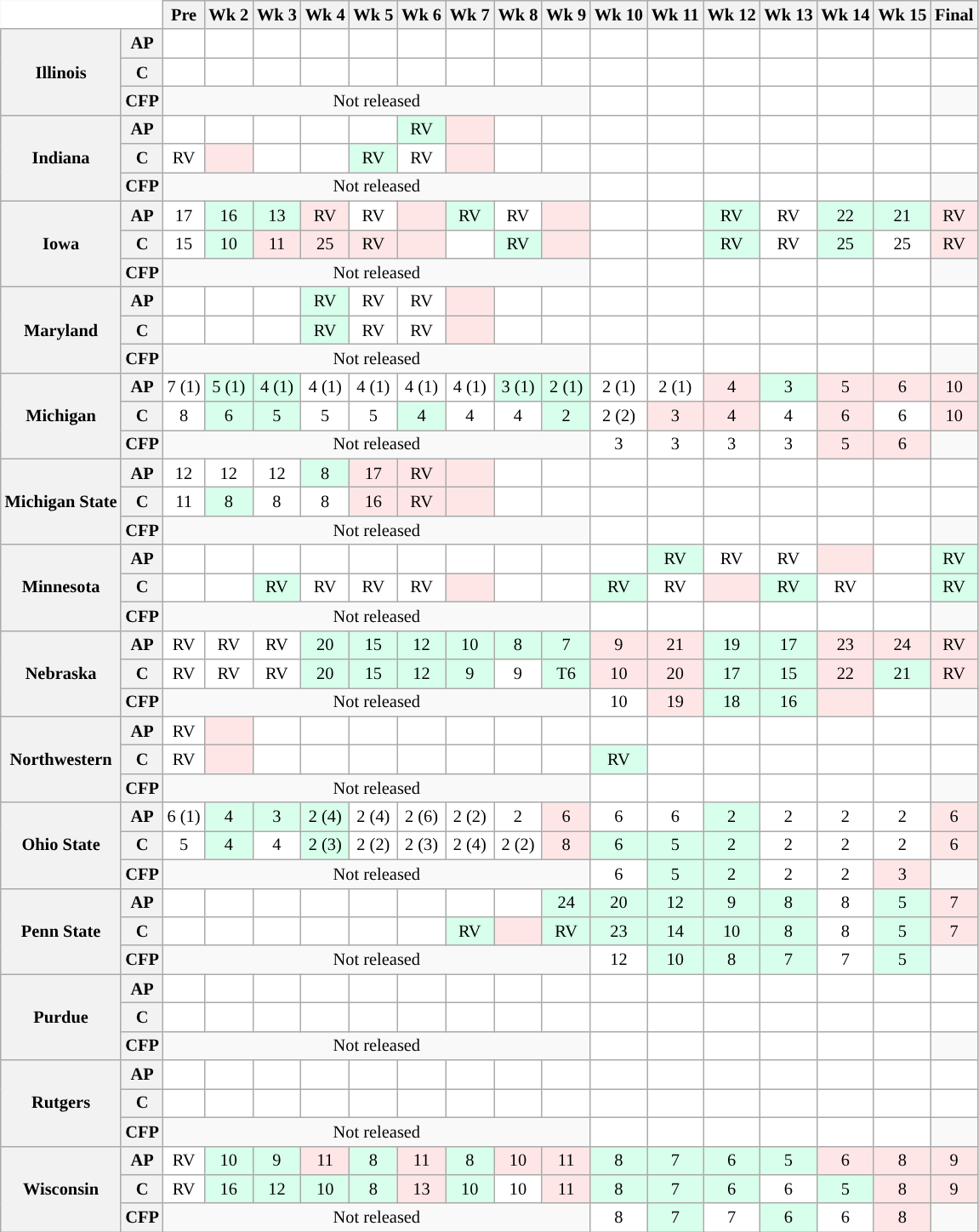<table class="wikitable" style="white-space:nowrap;font-size:85%;">
<tr>
<th colspan=2 style="background:white; border-top-style:hidden; border-left-style:hidden;"> </th>
<th>Pre</th>
<th>Wk 2</th>
<th>Wk 3</th>
<th>Wk 4</th>
<th>Wk 5</th>
<th>Wk 6</th>
<th>Wk 7</th>
<th>Wk 8</th>
<th>Wk 9</th>
<th>Wk 10</th>
<th>Wk 11</th>
<th>Wk 12</th>
<th>Wk 13</th>
<th>Wk 14</th>
<th>Wk 15</th>
<th>Final</th>
</tr>
<tr style="text-align:center;">
<th rowspan="3" style="background:#">Illinois</th>
<th>AP</th>
<td style="background:#FFF;"></td>
<td style="background:#FFF;"></td>
<td style="background:#FFF;"></td>
<td style="background:#FFF;"></td>
<td style="background:#FFF;"></td>
<td style="background:#FFF;"></td>
<td style="background:#FFF;"></td>
<td style="background:#FFF;"></td>
<td style="background:#FFF;"></td>
<td style="background:#FFF;"></td>
<td style="background:#FFF;"></td>
<td style="background:#FFF;"></td>
<td style="background:#FFF;"></td>
<td style="background:#FFF;"></td>
<td style="background:#FFF;"></td>
<td style="background:#FFF;"></td>
</tr>
<tr style="text-align:center;">
<th>C</th>
<td style="background:#FFF;"></td>
<td style="background:#FFF;"></td>
<td style="background:#FFF;"></td>
<td style="background:#FFF;"></td>
<td style="background:#FFF;"></td>
<td style="background:#FFF;"></td>
<td style="background:#FFF;"></td>
<td style="background:#FFF;"></td>
<td style="background:#FFF;"></td>
<td style="background:#FFF;"></td>
<td style="background:#FFF;"></td>
<td style="background:#FFF;"></td>
<td style="background:#FFF;"></td>
<td style="background:#FFF;"></td>
<td style="background:#FFF;"></td>
<td style="background:#FFF;"></td>
</tr>
<tr style="text-align:center;">
<th>CFP</th>
<td colspan="9" style="text-align:center;">Not released</td>
<td style="background:#FFF;"></td>
<td style="background:#FFF;"></td>
<td style="background:#FFF;"></td>
<td style="background:#FFF;"></td>
<td style="background:#FFF;"></td>
<td style="background:#FFF;"></td>
<td style="text-align:center;"></td>
</tr>
<tr style="text-align:center;">
<th rowspan="3" style=>Indiana</th>
<th>AP</th>
<td style="background:#FFF;"></td>
<td style="background:#FFF;"></td>
<td style="background:#FFF;"></td>
<td style="background:#FFF;"></td>
<td style="background:#FFF;"></td>
<td style="background:#d8ffeb;">RV</td>
<td style="background:#ffe6e6;"></td>
<td style="background:#FFF;"></td>
<td style="background:#FFF;"></td>
<td style="background:#FFF;"></td>
<td style="background:#FFF;"></td>
<td style="background:#FFF;"></td>
<td style="background:#FFF;"></td>
<td style="background:#FFF;"></td>
<td style="background:#FFF;"></td>
<td style="background:#FFF;"></td>
</tr>
<tr style="text-align:center;">
<th>C</th>
<td style="background:#FFF;">RV</td>
<td style="background:#ffe6e6;"></td>
<td style="background:#FFF;"></td>
<td style="background:#FFF;"></td>
<td style="background:#d8ffeb;">RV</td>
<td style="background:#FFF;">RV</td>
<td style="background:#ffe6e6;"></td>
<td style="background:#FFF;"></td>
<td style="background:#FFF;"></td>
<td style="background:#FFF;"></td>
<td style="background:#FFF;"></td>
<td style="background:#FFF;"></td>
<td style="background:#FFF;"></td>
<td style="background:#FFF;"></td>
<td style="background:#FFF;"></td>
<td style="background:#FFF;"></td>
</tr>
<tr style="text-align:center;">
<th>CFP</th>
<td colspan="9" style="text-align:center;">Not released</td>
<td style="background:#FFF;"></td>
<td style="background:#FFF;"></td>
<td style="background:#FFF;"></td>
<td style="background:#FFF;"></td>
<td style="background:#FFF;"></td>
<td style="background:#FFF;"></td>
<td style="text-align:center;"></td>
</tr>
<tr style="text-align:center;">
<th rowspan="3" style=>Iowa</th>
<th>AP</th>
<td style="background:#FFF;">17</td>
<td style="background:#d8ffeb;">16</td>
<td style="background:#d8ffeb;">13</td>
<td style="background:#ffe6e6;">RV</td>
<td style="background:#FFF;">RV</td>
<td style="background:#ffe6e6;"></td>
<td style="background:#d8ffeb;">RV</td>
<td style="background:#FFF;">RV</td>
<td style="background:#ffe6e6;"></td>
<td style="background:#FFF;"></td>
<td style="background:#FFF;"></td>
<td style="background:#d8ffeb;">RV</td>
<td style="background:#FFF;">RV</td>
<td style="background:#d8ffeb;">22</td>
<td style="background:#d8ffeb;">21</td>
<td style="background:#ffe6e6;">RV</td>
</tr>
<tr style="text-align:center;">
<th>C</th>
<td style="background:#FFF;">15</td>
<td style="background:#d8ffeb;">10</td>
<td style="background:#ffe6e6;">11</td>
<td style="background:#ffe6e6;">25</td>
<td style="background:#ffe6e6;">RV</td>
<td style="background:#ffe6e6;"></td>
<td style="background:#FFF;"></td>
<td style="background:#d8ffeb;">RV</td>
<td style="background:#ffe6e6;"></td>
<td style="background:#FFF;"></td>
<td style="background:#FFF;"></td>
<td style="background:#d8ffeb;">RV</td>
<td style="background:#FFF;">RV</td>
<td style="background:#d8ffeb;">25</td>
<td style="background:#FFF;">25</td>
<td style="background:#ffe6e6;">RV</td>
</tr>
<tr style="text-align:center;">
<th>CFP</th>
<td colspan="9" style="text-align:center;">Not released</td>
<td style="background:#FFF;"></td>
<td style="background:#FFF;"></td>
<td style="background:#FFF;"></td>
<td style="background:#FFF;"></td>
<td style="background:#FFF;"></td>
<td style="background:#FFF;"></td>
<td style="text-align:center;"></td>
</tr>
<tr style="text-align:center;">
<th rowspan="3" style=>Maryland</th>
<th>AP</th>
<td style="background:#FFF;"></td>
<td style="background:#FFF;"></td>
<td style="background:#FFF;"></td>
<td style="background:#d8ffeb;">RV</td>
<td style="background:#FFF;">RV</td>
<td style="background:#FFF;">RV</td>
<td style="background:#ffe6e6;"></td>
<td style="background:#FFF;"></td>
<td style="background:#FFF;"></td>
<td style="background:#FFF;"></td>
<td style="background:#FFF;"></td>
<td style="background:#FFF;"></td>
<td style="background:#FFF;"></td>
<td style="background:#FFF;"></td>
<td style="background:#FFF;"></td>
<td style="background:#FFF;"></td>
</tr>
<tr style="text-align:center;">
<th>C</th>
<td style="background:#FFF;"></td>
<td style="background:#FFF;"></td>
<td style="background:#FFF;"></td>
<td style="background:#d8ffeb;">RV</td>
<td style="background:#FFF;">RV</td>
<td style="background:#FFF;">RV</td>
<td style="background:#ffe6e6;"></td>
<td style="background:#FFF;"></td>
<td style="background:#FFF;"></td>
<td style="background:#FFF;"></td>
<td style="background:#FFF;"></td>
<td style="background:#FFF;"></td>
<td style="background:#FFF;"></td>
<td style="background:#FFF;"></td>
<td style="background:#FFF;"></td>
<td style="background:#FFF;"></td>
</tr>
<tr style="text-align:center;">
<th>CFP</th>
<td colspan="9" style="text-align:center;">Not released</td>
<td style="background:#FFF;"></td>
<td style="background:#FFF;"></td>
<td style="background:#FFF;"></td>
<td style="background:#FFF;"></td>
<td style="background:#FFF;"></td>
<td style="background:#FFF;"></td>
<td style="text-align:center;"></td>
</tr>
<tr style="text-align:center;">
<th rowspan=3 style=>Michigan</th>
<th>AP</th>
<td style="background:#FFF;">7 (1)</td>
<td style="background:#d8ffeb;">5 (1)</td>
<td style="background:#d8ffeb;">4 (1)</td>
<td style="background:#FFF;">4 (1)</td>
<td style="background:#FFF;">4 (1)</td>
<td style="background:#FFF;">4 (1)</td>
<td style="background:#FFF;">4 (1)</td>
<td style="background:#d8ffeb;">3 (1)</td>
<td style="background:#d8ffeb;">2 (1)</td>
<td style="background:#FFF;">2 (1)</td>
<td style="background:#FFF;">2 (1)</td>
<td style="background:#ffe6e6;">4</td>
<td style="background:#d8ffeb;">3</td>
<td style="background:#ffe6e6;">5</td>
<td style="background:#ffe6e6;">6</td>
<td style="background:#ffe6e6;">10</td>
</tr>
<tr style="text-align:center;">
<th>C</th>
<td style="background:#FFF;">8</td>
<td style="background:#d8ffeb;">6</td>
<td style="background:#d8ffeb;">5</td>
<td style="background:#FFF;">5</td>
<td style="background:#FFF;">5</td>
<td style="background:#d8ffeb;">4</td>
<td style="background:#FFF;">4</td>
<td style="background:#FFF;">4</td>
<td style="background:#d8ffeb;">2</td>
<td style="background:#FFF;">2 (2)</td>
<td style="background:#ffe6e6;">3</td>
<td style="background:#ffe6e6;">4</td>
<td style="background:#FFF;">4</td>
<td style="background:#ffe6e6;">6</td>
<td style="background:#FFF;">6</td>
<td style="background:#ffe6e6;">10</td>
</tr>
<tr style="text-align:center;">
<th>CFP</th>
<td colspan="9" style="text-align:center;">Not released</td>
<td style="background:#FFF;">3</td>
<td style="background:#FFF;">3</td>
<td style="background:#FFF;">3</td>
<td style="background:#FFF;">3</td>
<td style="background:#ffe6e6;">5</td>
<td style="background:#ffe6e6;">6</td>
<td style="text-align:center;"></td>
</tr>
<tr style="text-align:center;">
<th rowspan="3" style=>Michigan State</th>
<th>AP</th>
<td style="background:#FFF;">12</td>
<td style="background:#FFF;">12</td>
<td style="background:#FFF;">12</td>
<td style="background:#d8ffeb;">8</td>
<td style="background:#ffe6e6;">17</td>
<td style="background:#ffe6e6;">RV</td>
<td style="background:#ffe6e6;"></td>
<td style="background:#FFF;"></td>
<td style="background:#FFF;"></td>
<td style="background:#FFF;"></td>
<td style="background:#FFF;"></td>
<td style="background:#FFF;"></td>
<td style="background:#FFF;"></td>
<td style="background:#FFF;"></td>
<td style="background:#FFF;"></td>
<td style="background:#FFF;"></td>
</tr>
<tr style="text-align:center;">
<th>C</th>
<td style="background:#FFF;">11</td>
<td style="background:#d8ffeb;">8</td>
<td style="background:#FFF;">8</td>
<td style="background:#FFF;">8</td>
<td style="background:#ffe6e6;">16</td>
<td style="background:#ffe6e6;">RV</td>
<td style="background:#ffe6e6;"></td>
<td style="background:#FFF;"></td>
<td style="background:#FFF;"></td>
<td style="background:#FFF;"></td>
<td style="background:#FFF;"></td>
<td style="background:#FFF;"></td>
<td style="background:#FFF;"></td>
<td style="background:#FFF;"></td>
<td style="background:#FFF;"></td>
<td style="background:#FFF;"></td>
</tr>
<tr style="text-align:center;">
<th>CFP</th>
<td colspan="9" style="text-align:center;">Not released</td>
<td style="background:#FFF;"></td>
<td style="background:#FFF;"></td>
<td style="background:#FFF;"></td>
<td style="background:#FFF;"></td>
<td style="background:#FFF;"></td>
<td style="background:#FFF;"></td>
<td style="text-align:center;"></td>
</tr>
<tr style="text-align:center;">
<th rowspan="3" style=>Minnesota</th>
<th>AP</th>
<td style="background:#FFF;"></td>
<td style="background:#FFF;"></td>
<td style="background:#FFF;"></td>
<td style="background:#FFF;"></td>
<td style="background:#FFF;"></td>
<td style="background:#FFF;"></td>
<td style="background:#FFF;"></td>
<td style="background:#FFF;"></td>
<td style="background:#FFF;"></td>
<td style="background:#FFF;"></td>
<td style="background:#d8ffeb;">RV</td>
<td style="background:#FFF;">RV</td>
<td style="background:#FFF;">RV</td>
<td style="background:#ffe6e6;"></td>
<td style="background:#FFF;"></td>
<td style="background:#d8ffeb;">RV</td>
</tr>
<tr style="text-align:center;">
<th>C</th>
<td style="background:#FFF;"></td>
<td style="background:#FFF;"></td>
<td style="background:#d8ffeb;">RV</td>
<td style="background:#FFF;">RV</td>
<td style="background:#FFF;">RV</td>
<td style="background:#FFF;">RV</td>
<td style="background:#ffe6e6;"></td>
<td style="background:#FFF;"></td>
<td style="background:#FFF;"></td>
<td style="background:#d8ffeb;">RV</td>
<td style="background:#FFF;">RV</td>
<td style="background:#ffe6e6;"></td>
<td style="background:#d8ffeb;">RV</td>
<td style="background:#FFF;">RV</td>
<td style="background:#FFF;"></td>
<td style="background:#d8ffeb;">RV</td>
</tr>
<tr style="text-align:center;">
<th>CFP</th>
<td colspan="9" style="text-align:center;">Not released</td>
<td style="background:#FFF;"></td>
<td style="background:#FFF;"></td>
<td style="background:#FFF;"></td>
<td style="background:#FFF;"></td>
<td style="background:#FFF;"></td>
<td style="background:#FFF;"></td>
<td style="text-align:center;"></td>
</tr>
<tr style="text-align:center;">
<th rowspan=3 style=>Nebraska</th>
<th>AP</th>
<td style="background:#FFF;">RV</td>
<td style="background:#FFF;">RV</td>
<td style="background:#FFF;">RV</td>
<td style="background:#d8ffeb;">20</td>
<td style="background:#d8ffeb;">15</td>
<td style="background:#d8ffeb;">12</td>
<td style="background:#d8ffeb;">10</td>
<td style="background:#d8ffeb;">8</td>
<td style="background:#d8ffeb;">7</td>
<td style="background:#ffe6e6;">9</td>
<td style="background:#ffe6e6;">21</td>
<td style="background:#d8ffeb;">19</td>
<td style="background:#d8ffeb;">17</td>
<td style="background:#ffe6e6;">23</td>
<td style="background:#ffe6e6;">24</td>
<td style="background:#ffe6e6;">RV</td>
</tr>
<tr style="text-align:center;">
<th>C</th>
<td style="background:#FFF;">RV</td>
<td style="background:#FFF;">RV</td>
<td style="background:#FFF;">RV</td>
<td style="background:#d8ffeb;">20</td>
<td style="background:#d8ffeb;">15</td>
<td style="background:#d8ffeb;">12</td>
<td style="background:#d8ffeb;">9</td>
<td style="background:#FFF;">9</td>
<td style="background:#d8ffeb;">T6</td>
<td style="background:#ffe6e6;">10</td>
<td style="background:#ffe6e6;">20</td>
<td style="background:#d8ffeb;">17</td>
<td style="background:#d8ffeb;">15</td>
<td style="background:#ffe6e6;">22</td>
<td style="background:#d8ffeb;">21</td>
<td style="background:#ffe6e6;">RV</td>
</tr>
<tr style="text-align:center;">
<th>CFP</th>
<td colspan="9" style="text-align:center;">Not released</td>
<td style="background:#FFF;">10</td>
<td style="background:#ffe6e6;">19</td>
<td style="background:#d8ffeb;">18</td>
<td style="background:#d8ffeb;">16</td>
<td style="background:#ffe6e6;"></td>
<td style="background:#FFF;"></td>
<td style="text-align:center;"></td>
</tr>
<tr style="text-align:center;">
<th rowspan="3" style=>Northwestern</th>
<th>AP</th>
<td style="background:#FFF;">RV</td>
<td style="background:#ffe6e6;"></td>
<td style="background:#FFF;"></td>
<td style="background:#FFF;"></td>
<td style="background:#FFF;"></td>
<td style="background:#FFF;"></td>
<td style="background:#FFF;"></td>
<td style="background:#FFF;"></td>
<td style="background:#FFF;"></td>
<td style="background:#FFF;"></td>
<td style="background:#FFF;"></td>
<td style="background:#FFF;"></td>
<td style="background:#FFF;"></td>
<td style="background:#FFF;"></td>
<td style="background:#FFF;"></td>
<td style="background:#FFF;"></td>
</tr>
<tr style="text-align:center;">
<th>C</th>
<td style="background:#FFF;">RV</td>
<td style="background:#ffe6e6;"></td>
<td style="background:#FFF;"></td>
<td style="background:#FFF;"></td>
<td style="background:#FFF;"></td>
<td style="background:#FFF;"></td>
<td style="background:#FFF;"></td>
<td style="background:#FFF;"></td>
<td style="background:#FFF;"></td>
<td style="background:#d8ffeb;">RV</td>
<td style="background:#FFF;"></td>
<td style="background:#FFF;"></td>
<td style="background:#FFF;"></td>
<td style="background:#FFF;"></td>
<td style="background:#FFF;"></td>
<td style="background:#FFF;"></td>
</tr>
<tr style="text-align:center;">
<th>CFP</th>
<td colspan="9" style="text-align:center;">Not released</td>
<td style="background:#FFF;"></td>
<td style="background:#FFF;"></td>
<td style="background:#FFF;"></td>
<td style="background:#FFF;"></td>
<td style="background:#FFF;"></td>
<td style="background:#FFF;"></td>
<td style="text-align:center;"></td>
</tr>
<tr style="text-align:center;">
<th rowspan="3" style=>Ohio State</th>
<th>AP</th>
<td style="background:#FFF;">6 (1)</td>
<td style="background:#d8ffeb;">4</td>
<td style="background:#d8ffeb;">3</td>
<td style="background:#d8ffeb;">2 (4)</td>
<td style="background:#FFF;">2 (4)</td>
<td style="background:#FFF;">2 (6)</td>
<td style="background:#FFF;">2 (2)</td>
<td style="background:#FFF;">2</td>
<td style="background:#ffe6e6;">6</td>
<td style="background:#FFF;">6</td>
<td style="background:#FFF;">6</td>
<td style="background:#d8ffeb;">2</td>
<td style="background:#FFF;">2</td>
<td style="background:#FFF;">2</td>
<td style="background:#FFF;">2</td>
<td style="background:#ffe6e6;">6</td>
</tr>
<tr style="text-align:center;">
<th>C</th>
<td style="background:#FFF;">5</td>
<td style="background:#d8ffeb;">4</td>
<td style="background:#FFF;">4</td>
<td style="background:#d8ffeb;">2 (3)</td>
<td style="background:#FFF;">2 (2)</td>
<td style="background:#FFF;">2 (3)</td>
<td style="background:#FFF;">2 (4)</td>
<td style="background:#FFF;">2 (2)</td>
<td style="background:#ffe6e6;">8</td>
<td style="background:#d8ffeb;">6</td>
<td style="background:#d8ffeb;">5</td>
<td style="background:#d8ffeb;">2</td>
<td style="background:#FFF;">2</td>
<td style="background:#FFF;">2</td>
<td style="background:#FFF;">2</td>
<td style="background:#ffe6e6;">6</td>
</tr>
<tr style="text-align:center;">
<th>CFP</th>
<td colspan="9" style="text-align:center;">Not released</td>
<td style="background:#FFF;">6</td>
<td style="background:#d8ffeb;">5</td>
<td style="background:#d8ffeb;">2</td>
<td style="background:#FFF;">2</td>
<td style="background:#FFF;">2</td>
<td style="background:#ffe6e6;">3</td>
<td style="text-align:center;"></td>
</tr>
<tr style="text-align:center;">
<th rowspan="3" style=>Penn State</th>
<th>AP</th>
<td style="background:#FFF;"></td>
<td style="background:#FFF;"></td>
<td style="background:#FFF;"></td>
<td style="background:#FFF;"></td>
<td style="background:#FFF;"></td>
<td style="background:#FFF;"></td>
<td style="background:#FFF;"></td>
<td style="background:#FFF;"></td>
<td style="background:#d8ffeb;">24</td>
<td style="background:#d8ffeb;">20</td>
<td style="background:#d8ffeb;">12</td>
<td style="background:#d8ffeb;">9</td>
<td style="background:#d8ffeb;">8</td>
<td style="background:#FFF;">8</td>
<td style="background:#d8ffeb;">5</td>
<td style="background:#ffe6e6;">7</td>
</tr>
<tr style="text-align:center;">
<th>C</th>
<td style="background:#FFF;"></td>
<td style="background:#FFF;"></td>
<td style="background:#FFF;"></td>
<td style="background:#FFF;"></td>
<td style="background:#FFF;"></td>
<td style="background:#FFF;"></td>
<td style="background:#d8ffeb;">RV</td>
<td style="background:#ffe6e6;"></td>
<td style="background:#d8ffeb;">RV</td>
<td style="background:#d8ffeb;">23</td>
<td style="background:#d8ffeb;">14</td>
<td style="background:#d8ffeb;">10</td>
<td style="background:#d8ffeb;">8</td>
<td style="background:#FFF;">8</td>
<td style="background:#d8ffeb;">5</td>
<td style="background:#ffe6e6;">7</td>
</tr>
<tr style="text-align:center;">
<th>CFP</th>
<td colspan="9" style="text-align:center;">Not released</td>
<td style="background:#FFF;">12</td>
<td style="background:#d8ffeb;">10</td>
<td style="background:#d8ffeb;">8</td>
<td style="background:#d8ffeb;">7</td>
<td style="background:#FFF;">7</td>
<td style="background:#d8ffeb;">5</td>
<td style="text-align:center;"></td>
</tr>
<tr style="text-align:center;">
<th rowspan="3" style=>Purdue</th>
<th>AP</th>
<td style="background:#FFF;"></td>
<td style="background:#FFF;"></td>
<td style="background:#FFF;"></td>
<td style="background:#FFF;"></td>
<td style="background:#FFF;"></td>
<td style="background:#FFF;"></td>
<td style="background:#FFF;"></td>
<td style="background:#FFF;"></td>
<td style="background:#FFF;"></td>
<td style="background:#FFF;"></td>
<td style="background:#FFF;"></td>
<td style="background:#FFF;"></td>
<td style="background:#FFF;"></td>
<td style="background:#FFF;"></td>
<td style="background:#FFF;"></td>
<td style="background:#FFF;"></td>
</tr>
<tr style="text-align:center;">
<th>C</th>
<td style="background:#FFF;"></td>
<td style="background:#FFF;"></td>
<td style="background:#FFF;"></td>
<td style="background:#FFF;"></td>
<td style="background:#FFF;"></td>
<td style="background:#FFF;"></td>
<td style="background:#FFF;"></td>
<td style="background:#FFF;"></td>
<td style="background:#FFF;"></td>
<td style="background:#FFF;"></td>
<td style="background:#FFF;"></td>
<td style="background:#FFF;"></td>
<td style="background:#FFF;"></td>
<td style="background:#FFF;"></td>
<td style="background:#FFF;"></td>
<td style="background:#FFF;"></td>
</tr>
<tr style="text-align:center;">
<th>CFP</th>
<td colspan="9" style="text-align:center;">Not released</td>
<td style="background:#FFF;"></td>
<td style="background:#FFF;"></td>
<td style="background:#FFF;"></td>
<td style="background:#FFF;"></td>
<td style="background:#FFF;"></td>
<td style="background:#FFF;"></td>
<td style="text-align:center;"></td>
</tr>
<tr style="text-align:center;">
<th rowspan="3" style=><strong>Rutgers</strong></th>
<th>AP</th>
<td style="background:#FFF;"></td>
<td style="background:#FFF;"></td>
<td style="background:#FFF;"></td>
<td style="background:#FFF;"></td>
<td style="background:#FFF;"></td>
<td style="background:#FFF;"></td>
<td style="background:#FFF;"></td>
<td style="background:#FFF;"></td>
<td style="background:#FFF;"></td>
<td style="background:#FFF;"></td>
<td style="background:#FFF;"></td>
<td style="background:#FFF;"></td>
<td style="background:#FFF;"></td>
<td style="background:#FFF;"></td>
<td style="background:#FFF;"></td>
<td style="background:#FFF;"></td>
</tr>
<tr style="text-align:center;">
<th>C</th>
<td style="background:#FFF;"></td>
<td style="background:#FFF;"></td>
<td style="background:#FFF;"></td>
<td style="background:#FFF;"></td>
<td style="background:#FFF;"></td>
<td style="background:#FFF;"></td>
<td style="background:#FFF;"></td>
<td style="background:#FFF;"></td>
<td style="background:#FFF;"></td>
<td style="background:#FFF;"></td>
<td style="background:#FFF;"></td>
<td style="background:#FFF;"></td>
<td style="background:#FFF;"></td>
<td style="background:#FFF;"></td>
<td style="background:#FFF;"></td>
<td style="background:#FFF;"></td>
</tr>
<tr style="text-align:center;">
<th>CFP</th>
<td colspan="9" style="text-align:center;">Not released</td>
<td style="background:#FFF;"></td>
<td style="background:#FFF;"></td>
<td style="background:#FFF;"></td>
<td style="background:#FFF;"></td>
<td style="background:#FFF;"></td>
<td style="background:#FFF;"></td>
<td style="text-align:center;"></td>
</tr>
<tr style="text-align:center;">
<th rowspan="3" style=>Wisconsin</th>
<th>AP</th>
<td style="background:#FFF;">RV</td>
<td style="background:#d8ffeb;">10</td>
<td style="background:#d8ffeb;">9</td>
<td style="background:#ffe6e6;">11</td>
<td style="background:#d8ffeb;">8</td>
<td style="background:#ffe6e6;">11</td>
<td style="background:#d8ffeb;">8</td>
<td style="background:#ffe6e6;">10</td>
<td style="background:#ffe6e6;">11</td>
<td style="background:#d8ffeb;">8</td>
<td style="background:#d8ffeb;">7</td>
<td style="background:#d8ffeb;">6</td>
<td style="background:#d8ffeb;">5</td>
<td style="background:#ffe6e6;">6</td>
<td style="background:#ffe6e6;">8</td>
<td style="background:#ffe6e6;">9</td>
</tr>
<tr style="text-align:center;">
<th>C</th>
<td style="background:#FFF;">RV</td>
<td style="background:#d8ffeb;">16</td>
<td style="background:#d8ffeb;">12</td>
<td style="background:#d8ffeb;">10</td>
<td style="background:#d8ffeb;">8</td>
<td style="background:#ffe6e6;">13</td>
<td style="background:#d8ffeb;">10</td>
<td style="background:#FFF;">10</td>
<td style="background:#ffe6e6;">11</td>
<td style="background:#d8ffeb;">8</td>
<td style="background:#d8ffeb;">7</td>
<td style="background:#d8ffeb;">6</td>
<td style="background:#FFF;">6</td>
<td style="background:#d8ffeb;">5</td>
<td style="background:#ffe6e6;">8</td>
<td style="background:#ffe6e6;">9</td>
</tr>
<tr style="text-align:center;">
<th>CFP</th>
<td colspan="9" style="text-align:center;">Not released</td>
<td style="background:#FFF;">8</td>
<td style="background:#d8ffeb;">7</td>
<td style="background:#FFF;">7</td>
<td style="background:#d8ffeb;">6</td>
<td style="background:#FFF;">6</td>
<td style="background:#ffe6e6;">8</td>
<td style="text-align:center;"></td>
</tr>
</table>
